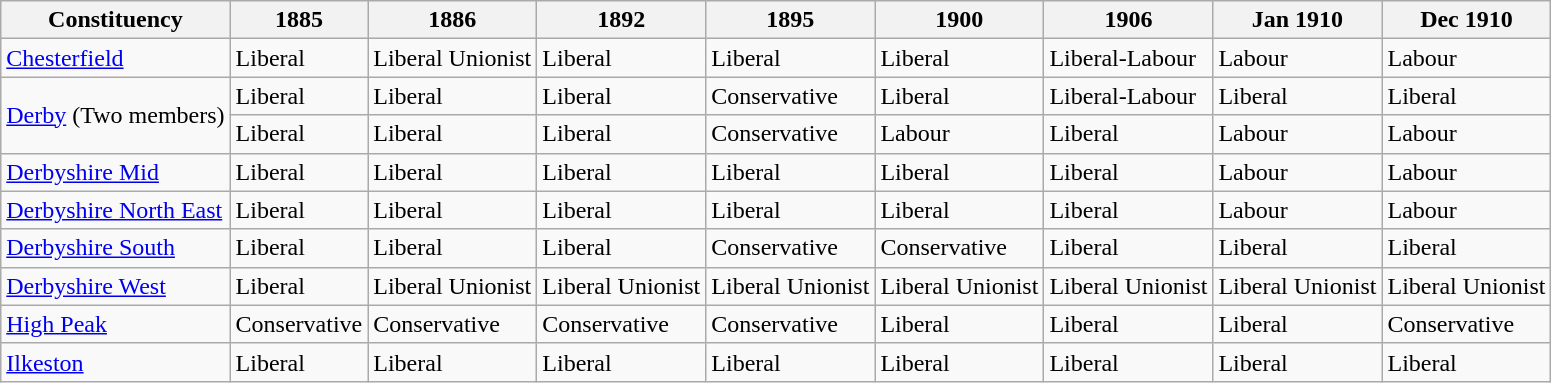<table class="wikitable">
<tr>
<th>Constituency</th>
<th>1885</th>
<th>1886</th>
<th>1892</th>
<th>1895</th>
<th>1900</th>
<th>1906</th>
<th>Jan 1910</th>
<th>Dec 1910</th>
</tr>
<tr>
<td><a href='#'>Chesterfield</a></td>
<td bgcolor=>Liberal</td>
<td bgcolor=>Liberal Unionist</td>
<td bgcolor=>Liberal</td>
<td bgcolor=>Liberal</td>
<td bgcolor=>Liberal</td>
<td bgcolor=>Liberal-Labour</td>
<td bgcolor=>Labour</td>
<td bgcolor=>Labour</td>
</tr>
<tr>
<td rowspan="2"><a href='#'>Derby</a> (Two members)</td>
<td bgcolor=>Liberal</td>
<td bgcolor=>Liberal</td>
<td bgcolor=>Liberal</td>
<td bgcolor=>Conservative</td>
<td bgcolor=>Liberal</td>
<td bgcolor=>Liberal-Labour</td>
<td bgcolor=>Liberal</td>
<td bgcolor=>Liberal</td>
</tr>
<tr>
<td bgcolor=>Liberal</td>
<td bgcolor=>Liberal</td>
<td bgcolor=>Liberal</td>
<td bgcolor=>Conservative</td>
<td bgcolor=>Labour</td>
<td bgcolor=>Liberal</td>
<td bgcolor=>Labour</td>
<td bgcolor=>Labour</td>
</tr>
<tr>
<td><a href='#'>Derbyshire Mid</a></td>
<td bgcolor=>Liberal</td>
<td bgcolor=>Liberal</td>
<td bgcolor=>Liberal</td>
<td bgcolor=>Liberal</td>
<td bgcolor=>Liberal</td>
<td bgcolor=>Liberal</td>
<td bgcolor=>Labour</td>
<td bgcolor=>Labour</td>
</tr>
<tr>
<td><a href='#'>Derbyshire North East</a></td>
<td bgcolor=>Liberal</td>
<td bgcolor=>Liberal</td>
<td bgcolor=>Liberal</td>
<td bgcolor=>Liberal</td>
<td bgcolor=>Liberal</td>
<td bgcolor=>Liberal</td>
<td bgcolor=>Labour</td>
<td bgcolor=>Labour</td>
</tr>
<tr>
<td><a href='#'>Derbyshire South</a></td>
<td bgcolor=>Liberal</td>
<td bgcolor=>Liberal</td>
<td bgcolor=>Liberal</td>
<td bgcolor=>Conservative</td>
<td bgcolor=>Conservative</td>
<td bgcolor=>Liberal</td>
<td bgcolor=>Liberal</td>
<td bgcolor=>Liberal</td>
</tr>
<tr>
<td><a href='#'>Derbyshire West</a></td>
<td bgcolor=>Liberal</td>
<td bgcolor=>Liberal Unionist</td>
<td bgcolor=>Liberal Unionist</td>
<td bgcolor=>Liberal Unionist</td>
<td bgcolor=>Liberal Unionist</td>
<td bgcolor=>Liberal Unionist</td>
<td bgcolor=>Liberal Unionist</td>
<td bgcolor=>Liberal Unionist</td>
</tr>
<tr>
<td><a href='#'>High Peak</a></td>
<td bgcolor=>Conservative</td>
<td bgcolor=>Conservative</td>
<td bgcolor=>Conservative</td>
<td bgcolor=>Conservative</td>
<td bgcolor=>Liberal</td>
<td bgcolor=>Liberal</td>
<td bgcolor=>Liberal</td>
<td bgcolor=>Conservative</td>
</tr>
<tr>
<td><a href='#'>Ilkeston</a></td>
<td bgcolor=>Liberal</td>
<td bgcolor=>Liberal</td>
<td bgcolor=>Liberal</td>
<td bgcolor=>Liberal</td>
<td bgcolor=>Liberal</td>
<td bgcolor=>Liberal</td>
<td bgcolor=>Liberal</td>
<td bgcolor=>Liberal</td>
</tr>
</table>
